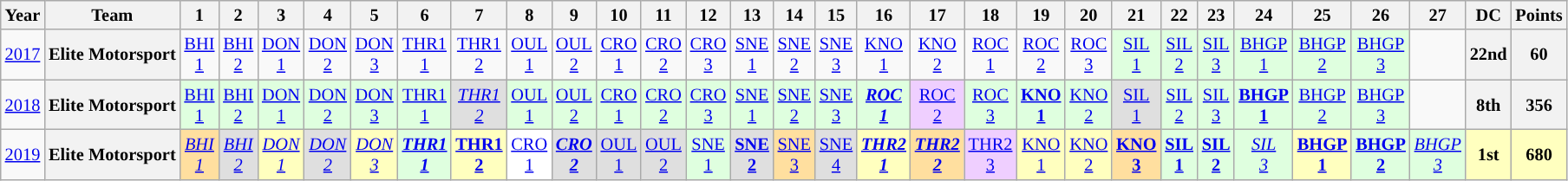<table class="wikitable" style="text-align:center; font-size:85%">
<tr>
<th>Year</th>
<th>Team</th>
<th>1</th>
<th>2</th>
<th>3</th>
<th>4</th>
<th>5</th>
<th>6</th>
<th>7</th>
<th>8</th>
<th>9</th>
<th>10</th>
<th>11</th>
<th>12</th>
<th>13</th>
<th>14</th>
<th>15</th>
<th>16</th>
<th>17</th>
<th>18</th>
<th>19</th>
<th>20</th>
<th>21</th>
<th>22</th>
<th>23</th>
<th>24</th>
<th>25</th>
<th>26</th>
<th>27</th>
<th>DC</th>
<th>Points</th>
</tr>
<tr>
<td><a href='#'>2017</a></td>
<th nowrap>Elite Motorsport</th>
<td style="background:#;"><a href='#'>BHI<br>1</a><br></td>
<td style="background:#;"><a href='#'>BHI<br>2</a><br></td>
<td style="background:#;"><a href='#'>DON<br>1</a><br></td>
<td style="background:#;"><a href='#'>DON<br>2</a><br></td>
<td style="background:#;"><a href='#'>DON<br>3</a><br></td>
<td style="background:#;"><a href='#'>THR1<br>1</a><br></td>
<td style="background:#;"><a href='#'>THR1<br>2</a><br></td>
<td style="background:#;"><a href='#'>OUL<br>1</a><br></td>
<td style="background:#;"><a href='#'>OUL<br>2</a><br></td>
<td style="background:#;"><a href='#'>CRO<br>1</a><br></td>
<td style="background:#;"><a href='#'>CRO<br>2</a><br></td>
<td style="background:#;"><a href='#'>CRO<br>3</a><br></td>
<td style="background:#;"><a href='#'>SNE<br>1</a><br></td>
<td style="background:#;"><a href='#'>SNE<br>2</a><br></td>
<td style="background:#;"><a href='#'>SNE<br>3</a><br></td>
<td style="background:#;"><a href='#'>KNO<br>1</a><br></td>
<td style="background:#;"><a href='#'>KNO<br>2</a><br></td>
<td style="background:#;"><a href='#'>ROC<br>1</a><br></td>
<td style="background:#;"><a href='#'>ROC<br>2</a><br></td>
<td style="background:#;"><a href='#'>ROC<br>3</a><br></td>
<td style="background:#DFFFDF;"><a href='#'>SIL<br>1</a><br></td>
<td style="background:#DFFFDF;"><a href='#'>SIL<br>2</a><br></td>
<td style="background:#DFFFDF;"><a href='#'>SIL<br>3</a><br></td>
<td style="background:#DFFFDF;"><a href='#'>BHGP<br>1</a><br></td>
<td style="background:#DFFFDF;"><a href='#'>BHGP<br>2</a><br></td>
<td style="background:#DFFFDF;"><a href='#'>BHGP<br>3</a><br></td>
<td></td>
<th>22nd</th>
<th>60</th>
</tr>
<tr>
<td><a href='#'>2018</a></td>
<th nowrap>Elite Motorsport</th>
<td style="background:#DFFFDF;"><a href='#'>BHI<br>1</a><br></td>
<td style="background:#DFFFDF;"><a href='#'>BHI<br>2</a><br></td>
<td style="background:#DFFFDF;"><a href='#'>DON<br>1</a><br></td>
<td style="background:#DFFFDF;"><a href='#'>DON<br>2</a><br></td>
<td style="background:#DFFFDF;"><a href='#'>DON<br>3</a><br></td>
<td style="background:#DFFFDF;"><a href='#'>THR1<br>1</a><br></td>
<td style="background:#DFDFDF;"><em><a href='#'>THR1<br>2</a></em><br></td>
<td style="background:#DFFFDF;"><a href='#'>OUL<br>1</a><br></td>
<td style="background:#DFFFDF;"><a href='#'>OUL<br>2</a><br></td>
<td style="background:#DFFFDF;"><a href='#'>CRO<br>1</a><br></td>
<td style="background:#DFFFDF;"><a href='#'>CRO<br>2</a><br></td>
<td style="background:#DFFFDF;"><a href='#'>CRO<br>3</a><br></td>
<td style="background:#DFFFDF;"><a href='#'>SNE<br>1</a><br></td>
<td style="background:#DFFFDF;"><a href='#'>SNE<br>2</a><br></td>
<td style="background:#DFFFDF;"><a href='#'>SNE<br>3</a><br></td>
<td style="background:#DFFFDF;"><strong><em><a href='#'>ROC<br>1</a></em></strong><br></td>
<td style="background:#EFCFFF;"><a href='#'>ROC<br>2</a><br></td>
<td style="background:#DFFFDF;"><a href='#'>ROC<br>3</a><br></td>
<td style="background:#DFFFDF;"><strong><a href='#'>KNO<br>1</a></strong><br></td>
<td style="background:#DFFFDF;"><a href='#'>KNO<br>2</a><br></td>
<td style="background:#DFDFDF;"><a href='#'>SIL<br>1</a><br></td>
<td style="background:#DFFFDF;"><a href='#'>SIL<br>2</a><br></td>
<td style="background:#DFFFDF;"><a href='#'>SIL<br>3</a><br></td>
<td style="background:#DFFFDF;"><strong><a href='#'>BHGP<br>1</a></strong><br></td>
<td style="background:#DFFFDF;"><a href='#'>BHGP<br>2</a><br></td>
<td style="background:#DFFFDF;"><a href='#'>BHGP<br>3</a><br></td>
<td></td>
<th>8th</th>
<th>356</th>
</tr>
<tr>
<td id=2019R rowspan=2><a href='#'>2019</a></td>
<th nowrap>Elite Motorsport</th>
<td style="background:#FFDF9F;"><em><a href='#'>BHI<br>1</a></em><br></td>
<td style="background:#DFDFDF;"><em><a href='#'>BHI<br>2</a></em><br></td>
<td style="background:#FFFFBF;"><em><a href='#'>DON<br>1</a></em><br></td>
<td style="background:#DFDFDF;"><em><a href='#'>DON<br>2</a></em><br></td>
<td style="background:#FFFFBF;"><em><a href='#'>DON<br>3</a></em><br></td>
<td style="background:#DFFFDF;"><strong><em><a href='#'>THR1<br>1</a></em></strong><br></td>
<td style="background:#FFFFBF;"><strong><a href='#'>THR1<br>2</a></strong><br></td>
<td style="background:#FFFFFF;"><a href='#'>CRO<br>1</a><br></td>
<td style="background:#DFDFDF;"><strong><em><a href='#'>CRO<br>2</a></em></strong><br></td>
<td style="background:#DFDFDF;"><a href='#'>OUL<br>1</a><br></td>
<td style="background:#DFDFDF;"><a href='#'>OUL<br>2</a><br></td>
<td style="background:#DFFFDF;"><a href='#'>SNE<br>1</a><br></td>
<td style="background:#DFDFDF;"><strong><a href='#'>SNE<br>2</a></strong><br></td>
<td style="background:#FFDF9F;"><a href='#'>SNE<br>3</a><br></td>
<td style="background:#DFDFDF;"><a href='#'>SNE<br>4</a><br></td>
<td style="background:#FFFFBF;"><strong><em><a href='#'>THR2<br>1</a></em></strong><br></td>
<td style="background:#FFDF9F;"><strong><em><a href='#'>THR2<br>2</a></em></strong><br></td>
<td style="background:#EFCFFF;"><a href='#'>THR2<br>3</a><br></td>
<td style="background:#FFFFBF;"><a href='#'>KNO<br>1</a><br></td>
<td style="background:#FFFFBF;"><a href='#'>KNO<br>2</a><br></td>
<td style="background:#FFDF9F;"><strong><a href='#'>KNO<br>3</a></strong><br></td>
<td style="background:#DFFFDF;"><strong><a href='#'>SIL<br>1</a></strong><br></td>
<td style="background:#DFFFDF;"><strong><a href='#'>SIL<br>2</a></strong><br></td>
<td style="background:#DFFFDF;"><em><a href='#'>SIL<br>3</a></em><br></td>
<td style="background:#FFFFBF;"><strong><a href='#'>BHGP<br>1</a></strong><br></td>
<td style="background:#DFFFDF;"><strong><a href='#'>BHGP<br>2</a></strong><br></td>
<td style="background:#DFFFDF;"><em><a href='#'>BHGP<br>3</a></em><br></td>
<th style="background:#FFFFBF;">1st</th>
<th style="background:#FFFFBF;">680</th>
</tr>
</table>
